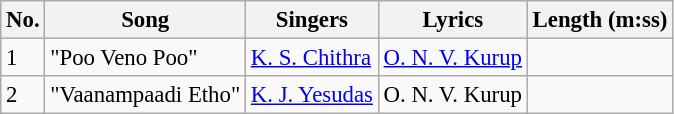<table class="wikitable" style="font-size:95%;">
<tr>
<th>No.</th>
<th>Song</th>
<th>Singers</th>
<th>Lyrics</th>
<th>Length (m:ss)</th>
</tr>
<tr>
<td>1</td>
<td>"Poo Veno Poo"</td>
<td><a href='#'>K. S. Chithra</a></td>
<td><a href='#'>O. N. V. Kurup</a></td>
<td></td>
</tr>
<tr>
<td>2</td>
<td>"Vaanampaadi Etho"</td>
<td><a href='#'>K. J. Yesudas</a></td>
<td>O. N. V. Kurup</td>
<td></td>
</tr>
</table>
